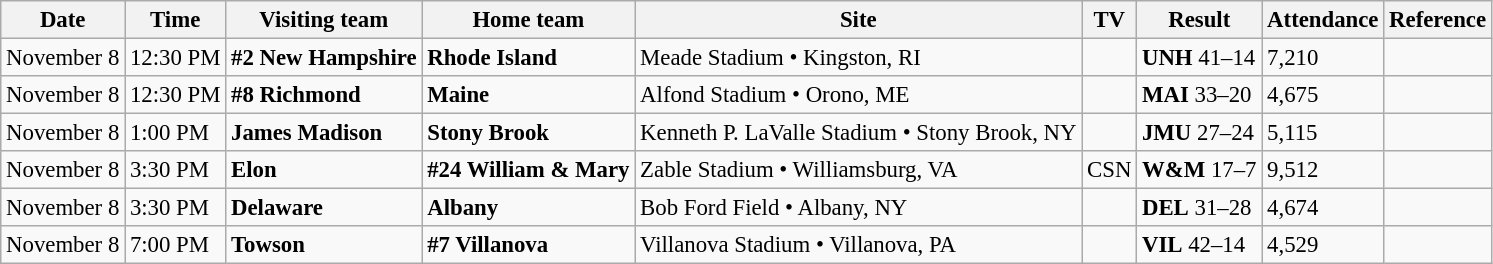<table class="wikitable" style="font-size:95%;">
<tr>
<th>Date</th>
<th>Time</th>
<th>Visiting team</th>
<th>Home team</th>
<th>Site</th>
<th>TV</th>
<th>Result</th>
<th>Attendance</th>
<th class="unsortable">Reference</th>
</tr>
<tr bgcolor=>
<td>November 8</td>
<td>12:30 PM</td>
<td><strong>#2 New Hampshire</strong></td>
<td><strong>Rhode Island</strong></td>
<td>Meade Stadium • Kingston, RI</td>
<td></td>
<td><strong>UNH</strong> 41–14</td>
<td>7,210</td>
<td></td>
</tr>
<tr bgcolor=>
<td>November 8</td>
<td>12:30 PM</td>
<td><strong>#8 Richmond</strong></td>
<td><strong>Maine</strong></td>
<td>Alfond Stadium • Orono, ME</td>
<td></td>
<td><strong>MAI</strong> 33–20</td>
<td>4,675</td>
<td></td>
</tr>
<tr bgcolor=>
<td>November 8</td>
<td>1:00 PM</td>
<td><strong>James Madison</strong></td>
<td><strong>Stony Brook</strong></td>
<td>Kenneth P. LaValle Stadium • Stony Brook, NY</td>
<td></td>
<td><strong>JMU</strong> 27–24</td>
<td>5,115</td>
<td></td>
</tr>
<tr bgcolor=>
<td>November 8</td>
<td>3:30 PM</td>
<td><strong>Elon</strong></td>
<td><strong>#24 William & Mary</strong></td>
<td>Zable Stadium • Williamsburg, VA</td>
<td>CSN</td>
<td><strong>W&M</strong> 17–7</td>
<td>9,512</td>
<td></td>
</tr>
<tr bgcolor=>
<td>November 8</td>
<td>3:30 PM</td>
<td><strong>Delaware</strong></td>
<td><strong>Albany</strong></td>
<td>Bob Ford Field • Albany, NY</td>
<td></td>
<td><strong>DEL</strong> 31–28</td>
<td>4,674</td>
<td></td>
</tr>
<tr bgcolor=>
<td>November 8</td>
<td>7:00 PM</td>
<td><strong>Towson</strong></td>
<td><strong>#7 Villanova</strong></td>
<td>Villanova Stadium • Villanova, PA</td>
<td></td>
<td><strong>VIL</strong> 42–14</td>
<td>4,529</td>
<td></td>
</tr>
</table>
